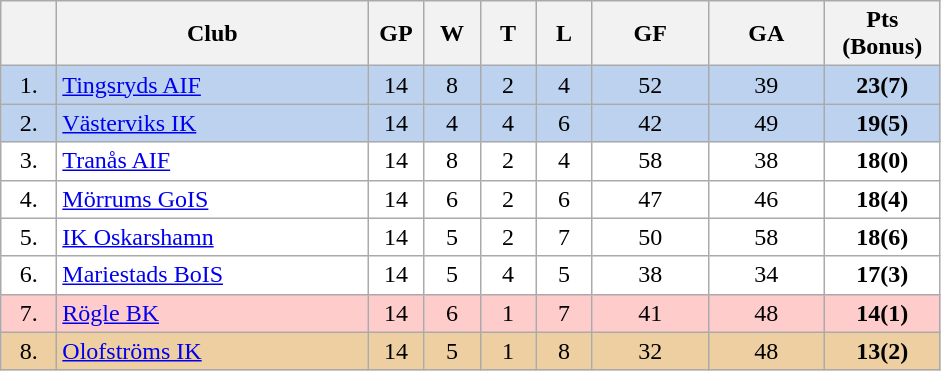<table class="wikitable">
<tr>
<th width="30"></th>
<th width="200">Club</th>
<th width="30">GP</th>
<th width="30">W</th>
<th width="30">T</th>
<th width="30">L</th>
<th width="70">GF</th>
<th width="70">GA</th>
<th width="70">Pts (Bonus)</th>
</tr>
<tr bgcolor="#BCD2EE" align="center">
<td>1.</td>
<td align="left"><a href='#'>Tingsryds AIF</a></td>
<td>14</td>
<td>8</td>
<td>2</td>
<td>4</td>
<td>52</td>
<td>39</td>
<td><strong>23(7)</strong></td>
</tr>
<tr bgcolor="#BCD2EE" align="center">
<td>2.</td>
<td align="left"><a href='#'>Västerviks IK</a></td>
<td>14</td>
<td>4</td>
<td>4</td>
<td>6</td>
<td>42</td>
<td>49</td>
<td><strong>19(5)</strong></td>
</tr>
<tr bgcolor="#FFFFFF" align="center">
<td>3.</td>
<td align="left"><a href='#'>Tranås AIF</a></td>
<td>14</td>
<td>8</td>
<td>2</td>
<td>4</td>
<td>58</td>
<td>38</td>
<td><strong>18(0)</strong></td>
</tr>
<tr bgcolor="#FFFFFF" align="center">
<td>4.</td>
<td align="left"><a href='#'>Mörrums GoIS</a></td>
<td>14</td>
<td>6</td>
<td>2</td>
<td>6</td>
<td>47</td>
<td>46</td>
<td><strong>18(4)</strong></td>
</tr>
<tr bgcolor="#FFFFFF" align="center">
<td>5.</td>
<td align="left"><a href='#'>IK Oskarshamn</a></td>
<td>14</td>
<td>5</td>
<td>2</td>
<td>7</td>
<td>50</td>
<td>58</td>
<td><strong>18(6)</strong></td>
</tr>
<tr bgcolor="#FFFFFF" align="center">
<td>6.</td>
<td align="left"><a href='#'>Mariestads BoIS</a></td>
<td>14</td>
<td>5</td>
<td>4</td>
<td>5</td>
<td>38</td>
<td>34</td>
<td><strong>17(3)</strong></td>
</tr>
<tr bgcolor="#FFCCCC" align="center">
<td>7.</td>
<td align="left"><a href='#'>Rögle BK</a></td>
<td>14</td>
<td>6</td>
<td>1</td>
<td>7</td>
<td>41</td>
<td>48</td>
<td><strong>14(1)</strong></td>
</tr>
<tr bgcolor="#EECFA1" align="center">
<td>8.</td>
<td align="left"><a href='#'>Olofströms IK</a></td>
<td>14</td>
<td>5</td>
<td>1</td>
<td>8</td>
<td>32</td>
<td>48</td>
<td><strong>13(2)</strong></td>
</tr>
</table>
